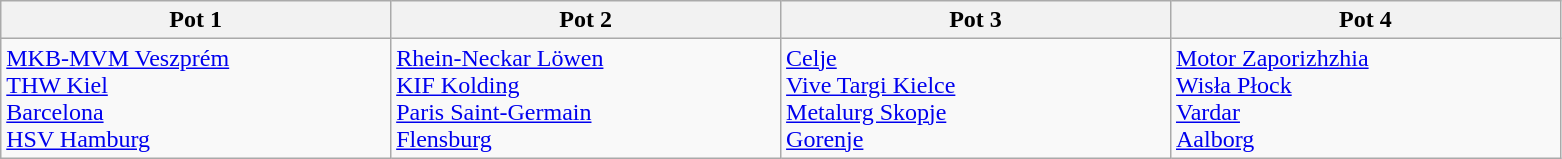<table class="wikitable">
<tr>
<th width=15%>Pot 1</th>
<th width=15%>Pot 2</th>
<th width=15%>Pot 3</th>
<th width=15%>Pot 4</th>
</tr>
<tr>
<td valign="top"> <a href='#'>MKB-MVM Veszprém</a><br> <a href='#'>THW Kiel</a><br> <a href='#'>Barcelona</a><br> <a href='#'>HSV Hamburg</a></td>
<td valign="top"> <a href='#'>Rhein-Neckar Löwen</a><br> <a href='#'>KIF Kolding</a><br> <a href='#'>Paris Saint-Germain</a><br> <a href='#'>Flensburg</a></td>
<td valign="top"> <a href='#'>Celje</a><br> <a href='#'>Vive Targi Kielce</a><br> <a href='#'>Metalurg Skopje</a><br> <a href='#'>Gorenje</a></td>
<td valign="top"> <a href='#'>Motor Zaporizhzhia</a><br> <a href='#'>Wisła Płock</a><br> <a href='#'>Vardar</a><br> <a href='#'>Aalborg</a></td>
</tr>
</table>
